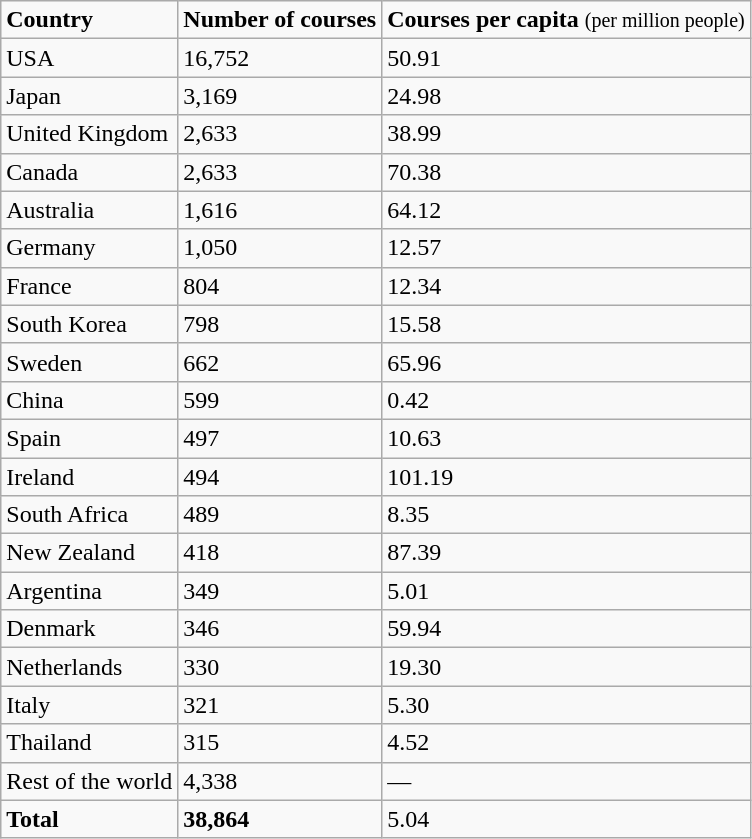<table class="wikitable">
<tr>
<td scope="col"><strong>Country</strong></td>
<td scope="col"><strong>Number of courses</strong></td>
<td><strong>Courses per capita</strong> <small>(per million people)</small></td>
</tr>
<tr>
<td scope="row">USA</td>
<td>16,752</td>
<td>50.91</td>
</tr>
<tr>
<td scope="row">Japan</td>
<td>3,169</td>
<td>24.98</td>
</tr>
<tr>
<td scope="row">United Kingdom</td>
<td>2,633</td>
<td>38.99</td>
</tr>
<tr>
<td scope="row">Canada</td>
<td>2,633</td>
<td>70.38</td>
</tr>
<tr>
<td scope="row">Australia</td>
<td>1,616</td>
<td>64.12</td>
</tr>
<tr>
<td scope="row">Germany</td>
<td>1,050</td>
<td>12.57</td>
</tr>
<tr>
<td scope="row">France</td>
<td>804</td>
<td>12.34</td>
</tr>
<tr>
<td scope="row">South Korea</td>
<td>798</td>
<td>15.58</td>
</tr>
<tr>
<td scope="row">Sweden</td>
<td>662</td>
<td>65.96</td>
</tr>
<tr>
<td scope="row">China</td>
<td>599</td>
<td>0.42</td>
</tr>
<tr>
<td scope="row">Spain</td>
<td>497</td>
<td>10.63</td>
</tr>
<tr>
<td scope="row">Ireland</td>
<td>494</td>
<td>101.19</td>
</tr>
<tr>
<td scope="row">South Africa</td>
<td>489</td>
<td>8.35</td>
</tr>
<tr>
<td scope="row">New Zealand</td>
<td>418</td>
<td>87.39</td>
</tr>
<tr>
<td scope="row">Argentina</td>
<td>349</td>
<td>5.01</td>
</tr>
<tr>
<td scope="row">Denmark</td>
<td>346</td>
<td>59.94</td>
</tr>
<tr>
<td scope="row">Netherlands</td>
<td>330</td>
<td>19.30</td>
</tr>
<tr>
<td scope="row">Italy</td>
<td>321</td>
<td>5.30</td>
</tr>
<tr>
<td scope="row">Thailand</td>
<td>315</td>
<td>4.52</td>
</tr>
<tr>
<td scope="row">Rest of the world</td>
<td>4,338</td>
<td>—</td>
</tr>
<tr>
<td scope="row"><strong>Total</strong></td>
<td><strong>38,864</strong></td>
<td>5.04</td>
</tr>
</table>
